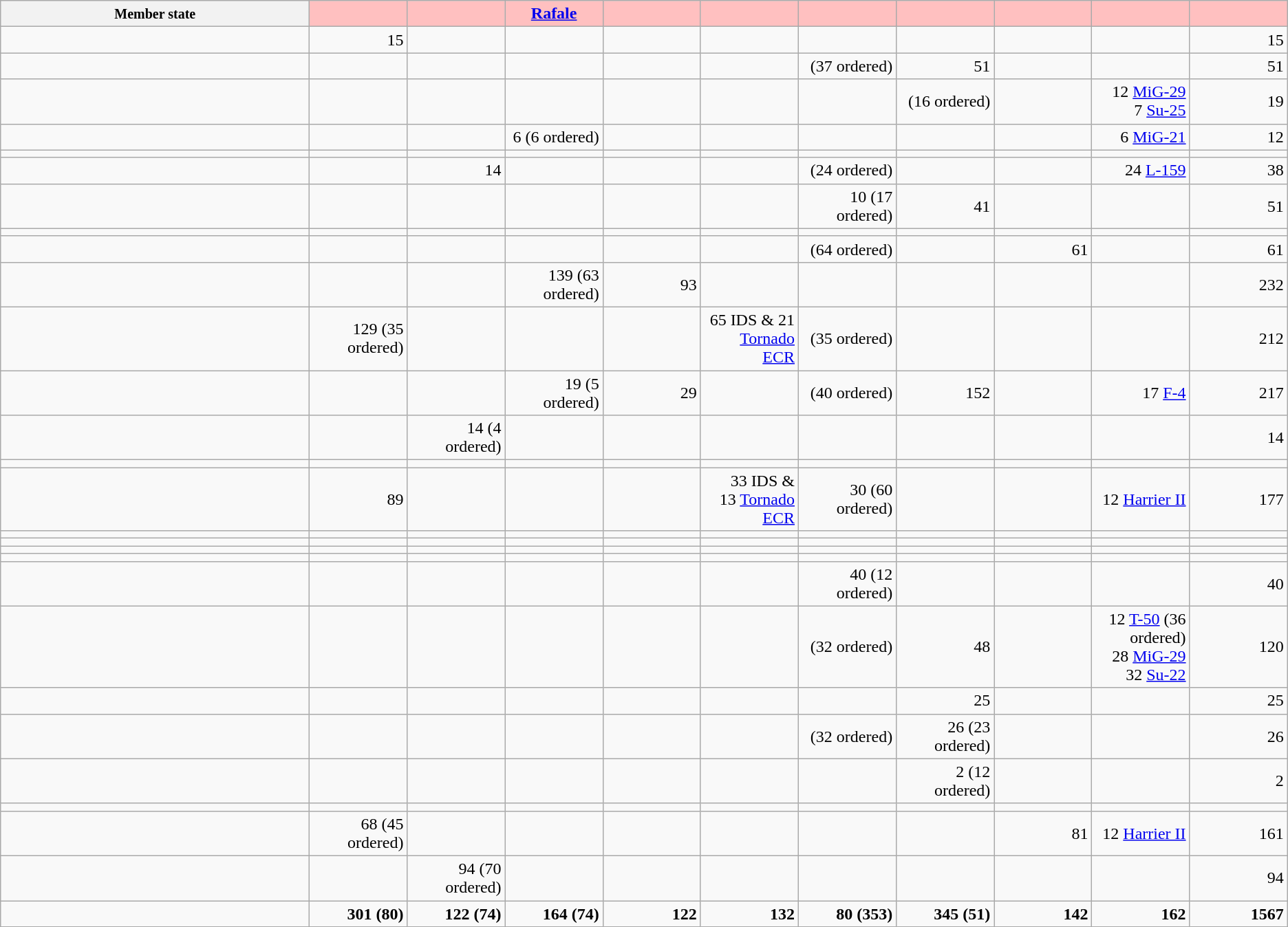<table class="wikitable sortable"   style="text-align:right;" style="margin:auto; width:100%;">
<tr>
<th class="unsortable"><small>Member state</small></th>
<th style="background-color:#ffc0c0; width:7.6%;"></th>
<th style="background-color:#ffc0c0; width:7.6%;"></th>
<th style="background-color:#ffc0c0; width:7.6%;"><a href='#'>Rafale</a></th>
<th style="background-color:#ffc0c0; width:7.6%;"></th>
<th style="background-color:#ffc0c0; width:7.6%;"></th>
<th style="background-color:#ffc0c0; width:7.6%;"></th>
<th style="background-color:#ffc0c0; width:7.6%;"></th>
<th style="background-color:#ffc0c0; width:7.6%;"></th>
<th style="background-color:#ffc0c0; width:7.6%;"></th>
<th style="background-color:#ffc0c0; width:7.6%;"></th>
</tr>
<tr>
<td style="text-align:left;"> </td>
<td>15</td>
<td></td>
<td></td>
<td></td>
<td></td>
<td></td>
<td></td>
<td></td>
<td></td>
<td>15</td>
</tr>
<tr>
<td style="text-align:left;"> </td>
<td></td>
<td></td>
<td></td>
<td></td>
<td></td>
<td>(37 ordered)</td>
<td>51</td>
<td></td>
<td></td>
<td>51</td>
</tr>
<tr>
<td style="text-align:left;"> </td>
<td></td>
<td></td>
<td></td>
<td></td>
<td></td>
<td></td>
<td>(16 ordered)</td>
<td></td>
<td>12 <a href='#'>MiG-29</a><br>7 <a href='#'>Su-25</a></td>
<td>19</td>
</tr>
<tr>
<td style="text-align:left;"> </td>
<td></td>
<td></td>
<td>6 (6 ordered)</td>
<td></td>
<td></td>
<td></td>
<td></td>
<td></td>
<td>6 <a href='#'>MiG-21</a></td>
<td>12</td>
</tr>
<tr>
<td style="text-align:left;"> </td>
<td></td>
<td></td>
<td></td>
<td></td>
<td></td>
<td></td>
<td></td>
<td></td>
<td></td>
<td></td>
</tr>
<tr>
<td style="text-align:left;"></td>
<td></td>
<td>14</td>
<td></td>
<td></td>
<td></td>
<td>(24 ordered)</td>
<td></td>
<td></td>
<td>24 <a href='#'>L-159</a></td>
<td>38</td>
</tr>
<tr>
<td style="text-align:left;"> </td>
<td></td>
<td></td>
<td></td>
<td></td>
<td></td>
<td>10 (17 ordered)</td>
<td>41</td>
<td></td>
<td></td>
<td>51</td>
</tr>
<tr>
<td style="text-align:left;"> </td>
<td></td>
<td></td>
<td></td>
<td></td>
<td></td>
<td></td>
<td></td>
<td></td>
<td></td>
<td></td>
</tr>
<tr>
<td style="text-align:left;"> </td>
<td></td>
<td></td>
<td></td>
<td></td>
<td></td>
<td>(64 ordered)</td>
<td></td>
<td>61</td>
<td></td>
<td>61</td>
</tr>
<tr>
<td style="text-align:left;"> </td>
<td></td>
<td></td>
<td>139 (63 ordered)</td>
<td>93</td>
<td></td>
<td></td>
<td></td>
<td></td>
<td></td>
<td>232</td>
</tr>
<tr>
<td style="text-align:left;"> </td>
<td>129 (35 ordered)</td>
<td></td>
<td></td>
<td></td>
<td>65 IDS & 21 <a href='#'>Tornado ECR</a></td>
<td>(35 ordered)</td>
<td></td>
<td></td>
<td></td>
<td>212</td>
</tr>
<tr>
<td style="text-align:left;"> </td>
<td></td>
<td></td>
<td>19 (5 ordered)</td>
<td>29</td>
<td></td>
<td>(40 ordered)</td>
<td>152</td>
<td></td>
<td>17 <a href='#'>F-4</a></td>
<td>217</td>
</tr>
<tr>
<td style="text-align:left;"> </td>
<td></td>
<td>14 (4 ordered)</td>
<td></td>
<td></td>
<td></td>
<td></td>
<td></td>
<td></td>
<td></td>
<td>14</td>
</tr>
<tr>
<td style="text-align:left;"> </td>
<td></td>
<td></td>
<td></td>
<td></td>
<td></td>
<td></td>
<td></td>
<td></td>
<td></td>
<td></td>
</tr>
<tr>
<td style="text-align:left;"> </td>
<td>89</td>
<td></td>
<td></td>
<td></td>
<td>33 IDS & 13 <a href='#'>Tornado ECR</a></td>
<td>30 (60 ordered)</td>
<td></td>
<td></td>
<td>12 <a href='#'>Harrier II</a></td>
<td>177</td>
</tr>
<tr>
<td style="text-align:left;"> </td>
<td></td>
<td></td>
<td></td>
<td></td>
<td></td>
<td></td>
<td></td>
<td></td>
<td></td>
<td></td>
</tr>
<tr>
<td style="text-align:left;"> </td>
<td></td>
<td></td>
<td></td>
<td></td>
<td></td>
<td></td>
<td></td>
<td></td>
<td></td>
<td></td>
</tr>
<tr>
<td style="text-align:left;"> </td>
<td></td>
<td></td>
<td></td>
<td></td>
<td></td>
<td></td>
<td></td>
<td></td>
<td></td>
<td></td>
</tr>
<tr>
<td style="text-align:left;"> </td>
<td></td>
<td></td>
<td></td>
<td></td>
<td></td>
<td></td>
<td></td>
<td></td>
<td></td>
<td></td>
</tr>
<tr>
<td style="text-align:left;"> </td>
<td></td>
<td></td>
<td></td>
<td></td>
<td></td>
<td>40 (12 ordered)</td>
<td></td>
<td></td>
<td></td>
<td>40</td>
</tr>
<tr>
<td style="text-align:left;"> </td>
<td></td>
<td></td>
<td></td>
<td></td>
<td></td>
<td>(32 ordered)</td>
<td>48</td>
<td></td>
<td>12 <a href='#'>T-50</a> (36 ordered)<br>28 <a href='#'>MiG-29</a><br>32 <a href='#'>Su-22</a></td>
<td>120</td>
</tr>
<tr>
<td style="text-align:left;"> </td>
<td></td>
<td></td>
<td></td>
<td></td>
<td></td>
<td></td>
<td>25</td>
<td></td>
<td></td>
<td>25</td>
</tr>
<tr>
<td style="text-align:left;"> </td>
<td></td>
<td></td>
<td></td>
<td></td>
<td></td>
<td>(32 ordered)</td>
<td>26 (23 ordered)</td>
<td></td>
<td></td>
<td>26</td>
</tr>
<tr>
<td style="text-align:left;"> </td>
<td></td>
<td></td>
<td></td>
<td></td>
<td></td>
<td></td>
<td>2 (12 ordered)</td>
<td></td>
<td></td>
<td>2</td>
</tr>
<tr>
<td style="text-align:left;"> </td>
<td></td>
<td></td>
<td></td>
<td></td>
<td></td>
<td></td>
<td></td>
<td></td>
<td></td>
<td></td>
</tr>
<tr>
<td style="text-align:left;"> </td>
<td>68 (45 ordered)</td>
<td></td>
<td></td>
<td></td>
<td></td>
<td></td>
<td></td>
<td>81</td>
<td>12 <a href='#'>Harrier II</a></td>
<td>161</td>
</tr>
<tr>
<td style="text-align:left;"> </td>
<td></td>
<td>94 (70 ordered)</td>
<td></td>
<td></td>
<td></td>
<td></td>
<td></td>
<td></td>
<td></td>
<td>94</td>
</tr>
<tr class="sortbottom">
<td style="text-align:left;"> </td>
<td><strong>301 (80)</strong></td>
<td><strong>122 (74)</strong></td>
<td><strong>164 (74)</strong></td>
<td><strong>122</strong></td>
<td><strong>132</strong></td>
<td><strong>80 (353)</strong></td>
<td><strong>345 (51)</strong></td>
<td><strong>142</strong></td>
<td><strong>162</strong></td>
<td><strong>1567</strong></td>
</tr>
</table>
